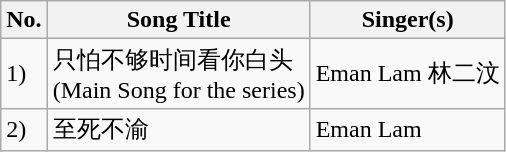<table class="wikitable">
<tr>
<th>No.</th>
<th>Song Title</th>
<th>Singer(s)</th>
</tr>
<tr>
<td>1)</td>
<td>只怕不够时间看你白头 <br> (Main Song for the series)</td>
<td>Eman Lam 林二汶</td>
</tr>
<tr>
<td>2)</td>
<td>至死不渝</td>
<td>Eman Lam</td>
</tr>
</table>
